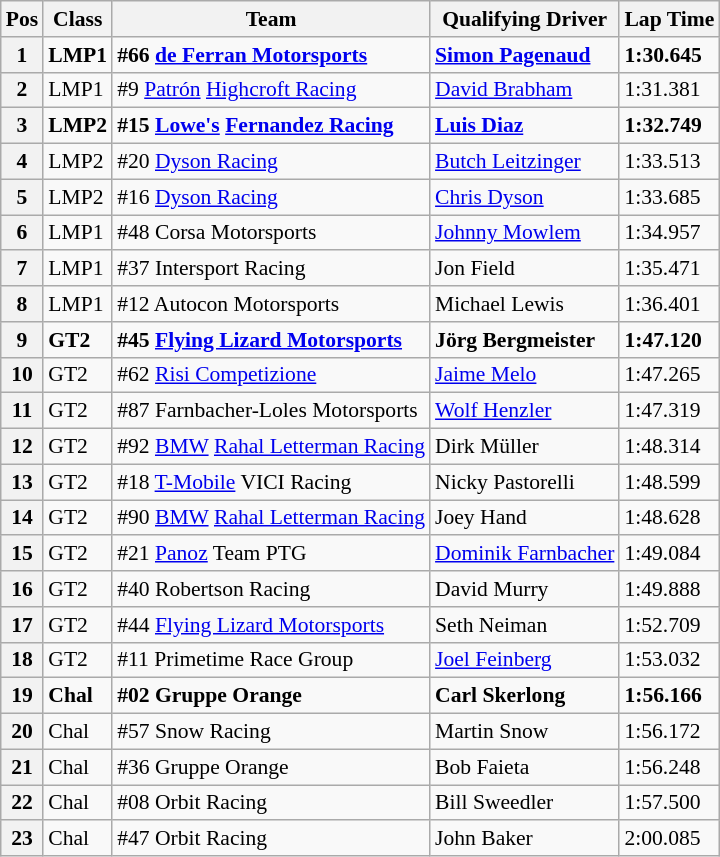<table class="wikitable" style="font-size: 90%;">
<tr>
<th>Pos</th>
<th>Class</th>
<th>Team</th>
<th>Qualifying Driver</th>
<th>Lap Time</th>
</tr>
<tr style="font-weight:bold">
<th>1</th>
<td>LMP1</td>
<td>#66 <a href='#'>de Ferran Motorsports</a></td>
<td><a href='#'>Simon Pagenaud</a></td>
<td>1:30.645</td>
</tr>
<tr>
<th>2</th>
<td>LMP1</td>
<td>#9 <a href='#'>Patrón</a> <a href='#'>Highcroft Racing</a></td>
<td><a href='#'>David Brabham</a></td>
<td>1:31.381</td>
</tr>
<tr style="font-weight:bold">
<th>3</th>
<td>LMP2</td>
<td>#15 <a href='#'>Lowe's</a> <a href='#'>Fernandez Racing</a></td>
<td><a href='#'>Luis Diaz</a></td>
<td>1:32.749</td>
</tr>
<tr>
<th>4</th>
<td>LMP2</td>
<td>#20 <a href='#'>Dyson Racing</a></td>
<td><a href='#'>Butch Leitzinger</a></td>
<td>1:33.513</td>
</tr>
<tr>
<th>5</th>
<td>LMP2</td>
<td>#16 <a href='#'>Dyson Racing</a></td>
<td><a href='#'>Chris Dyson</a></td>
<td>1:33.685</td>
</tr>
<tr>
<th>6</th>
<td>LMP1</td>
<td>#48 Corsa Motorsports</td>
<td><a href='#'>Johnny Mowlem</a></td>
<td>1:34.957</td>
</tr>
<tr>
<th>7</th>
<td>LMP1</td>
<td>#37 Intersport Racing</td>
<td>Jon Field</td>
<td>1:35.471</td>
</tr>
<tr>
<th>8</th>
<td>LMP1</td>
<td>#12 Autocon Motorsports</td>
<td>Michael Lewis</td>
<td>1:36.401</td>
</tr>
<tr style="font-weight:bold">
<th>9</th>
<td>GT2</td>
<td>#45 <a href='#'>Flying Lizard Motorsports</a></td>
<td>Jörg Bergmeister</td>
<td>1:47.120</td>
</tr>
<tr>
<th>10</th>
<td>GT2</td>
<td>#62 <a href='#'>Risi Competizione</a></td>
<td><a href='#'>Jaime Melo</a></td>
<td>1:47.265</td>
</tr>
<tr>
<th>11</th>
<td>GT2</td>
<td>#87 Farnbacher-Loles Motorsports</td>
<td><a href='#'>Wolf Henzler</a></td>
<td>1:47.319</td>
</tr>
<tr>
<th>12</th>
<td>GT2</td>
<td>#92 <a href='#'>BMW</a> <a href='#'>Rahal Letterman Racing</a></td>
<td>Dirk Müller</td>
<td>1:48.314</td>
</tr>
<tr>
<th>13</th>
<td>GT2</td>
<td>#18 <a href='#'>T-Mobile</a> VICI Racing</td>
<td>Nicky Pastorelli</td>
<td>1:48.599</td>
</tr>
<tr>
<th>14</th>
<td>GT2</td>
<td>#90 <a href='#'>BMW</a> <a href='#'>Rahal Letterman Racing</a></td>
<td>Joey Hand</td>
<td>1:48.628</td>
</tr>
<tr>
<th>15</th>
<td>GT2</td>
<td>#21 <a href='#'>Panoz</a> Team PTG</td>
<td><a href='#'>Dominik Farnbacher</a></td>
<td>1:49.084</td>
</tr>
<tr>
<th>16</th>
<td>GT2</td>
<td>#40 Robertson Racing</td>
<td>David Murry</td>
<td>1:49.888</td>
</tr>
<tr>
<th>17</th>
<td>GT2</td>
<td>#44 <a href='#'>Flying Lizard Motorsports</a></td>
<td>Seth Neiman</td>
<td>1:52.709</td>
</tr>
<tr>
<th>18</th>
<td>GT2</td>
<td>#11 Primetime Race Group</td>
<td><a href='#'>Joel Feinberg</a></td>
<td>1:53.032</td>
</tr>
<tr style="font-weight:bold">
<th>19</th>
<td>Chal</td>
<td>#02 Gruppe Orange</td>
<td>Carl Skerlong</td>
<td>1:56.166</td>
</tr>
<tr>
<th>20</th>
<td>Chal</td>
<td>#57 Snow Racing</td>
<td>Martin Snow</td>
<td>1:56.172</td>
</tr>
<tr>
<th>21</th>
<td>Chal</td>
<td>#36 Gruppe Orange</td>
<td>Bob Faieta</td>
<td>1:56.248</td>
</tr>
<tr>
<th>22</th>
<td>Chal</td>
<td>#08 Orbit Racing</td>
<td>Bill Sweedler</td>
<td>1:57.500</td>
</tr>
<tr>
<th>23</th>
<td>Chal</td>
<td>#47 Orbit Racing</td>
<td>John Baker</td>
<td>2:00.085</td>
</tr>
</table>
